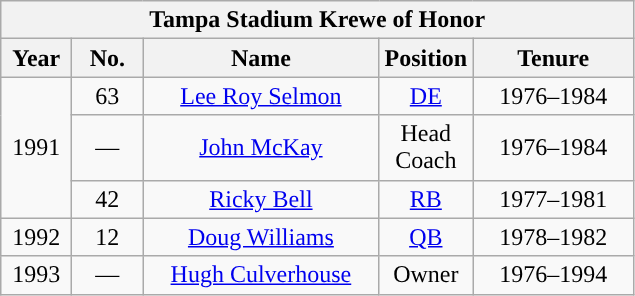<table class="wikitable" style="text-align:center">
<tr>
<th colspan="5">Tampa Stadium Krewe of Honor</th>
</tr>
<tr>
<th style="width:40px; ">Year</th>
<th style="width:40px; ">No.</th>
<th style="width:150px; ">Name</th>
<th style="width:40px; ">Position</th>
<th style="width:100px; ">Tenure</th>
</tr>
<tr>
<td rowspan=3>1991</td>
<td>63</td>
<td><a href='#'>Lee Roy Selmon</a></td>
<td><a href='#'>DE</a></td>
<td>1976–1984</td>
</tr>
<tr>
<td>—</td>
<td><a href='#'>John McKay</a></td>
<td>Head Coach</td>
<td>1976–1984</td>
</tr>
<tr>
<td>42</td>
<td><a href='#'>Ricky Bell</a></td>
<td><a href='#'>RB</a></td>
<td>1977–1981</td>
</tr>
<tr>
<td>1992</td>
<td>12</td>
<td><a href='#'>Doug Williams</a></td>
<td><a href='#'>QB</a></td>
<td>1978–1982</td>
</tr>
<tr>
<td>1993</td>
<td>—</td>
<td><a href='#'>Hugh Culverhouse</a></td>
<td>Owner</td>
<td>1976–1994</td>
</tr>
</table>
